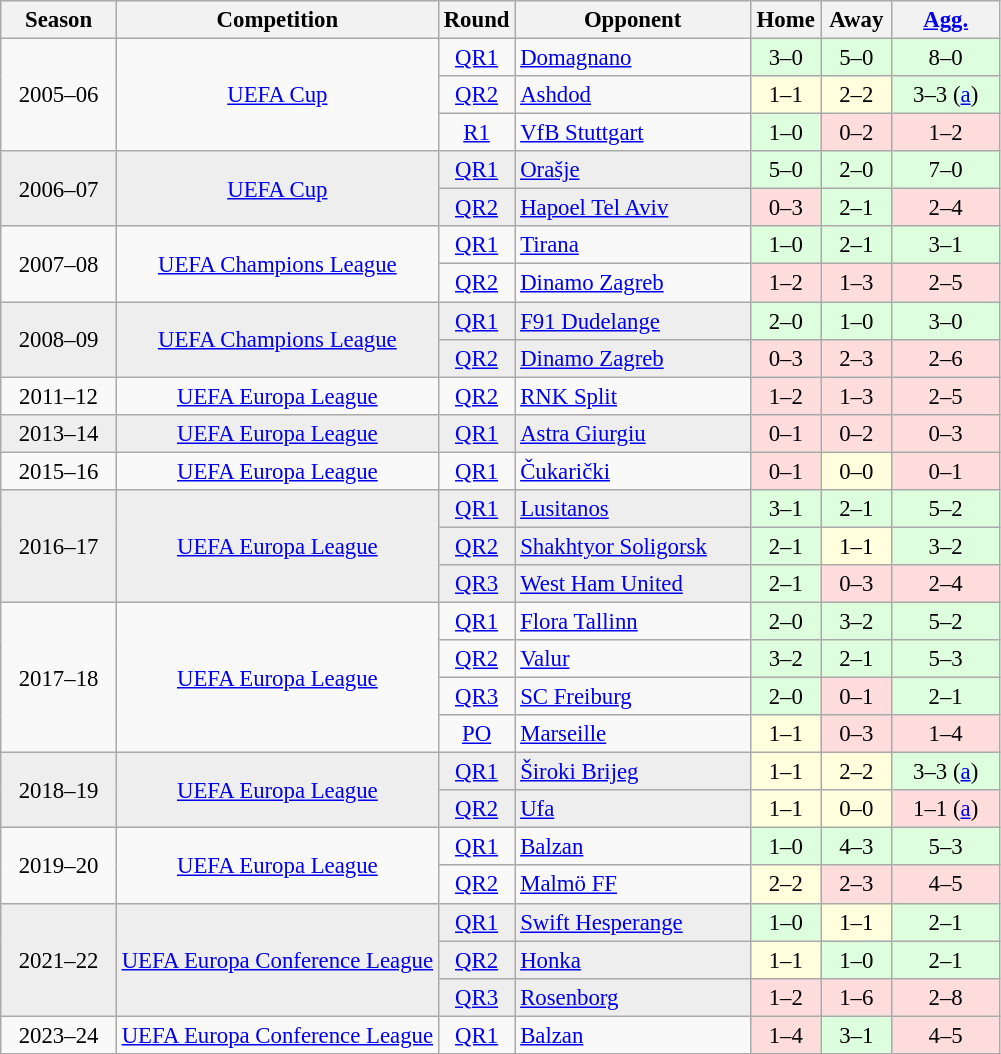<table class="wikitable" style="font-size:95%; text-align: center;">
<tr>
<th width="70">Season</th>
<th>Competition</th>
<th width="30">Round</th>
<th width="150">Opponent</th>
<th width="40">Home</th>
<th width="40">Away</th>
<th width="65"><a href='#'>Agg.</a></th>
</tr>
<tr>
<td rowspan=3>2005–06</td>
<td rowspan=3><a href='#'>UEFA Cup</a></td>
<td><a href='#'>QR1</a></td>
<td align="left"> <a href='#'>Domagnano</a></td>
<td bgcolor="#DDFFDD">3–0</td>
<td bgcolor="#DDFFDD">5–0</td>
<td bgcolor="#DDFFDD">8–0</td>
</tr>
<tr>
<td><a href='#'>QR2</a></td>
<td align="left"> <a href='#'>Ashdod</a></td>
<td bgcolor="#FFFFDD">1–1</td>
<td bgcolor="#FFFFDD">2–2</td>
<td bgcolor="#DDFFDD">3–3 (<a href='#'>a</a>)</td>
</tr>
<tr>
<td><a href='#'>R1</a></td>
<td align="left"> <a href='#'>VfB Stuttgart</a></td>
<td bgcolor="#DDFFDD">1–0</td>
<td bgcolor="#FFDDDD">0–2</td>
<td bgcolor="#FFDDDD">1–2</td>
</tr>
<tr bgcolor=#EEEEEE>
<td rowspan=2>2006–07</td>
<td rowspan=2><a href='#'>UEFA Cup</a></td>
<td><a href='#'>QR1</a></td>
<td align="left"> <a href='#'>Orašje</a></td>
<td bgcolor="#DDFFDD">5–0</td>
<td bgcolor="#DDFFDD">2–0</td>
<td bgcolor="#DDFFDD">7–0</td>
</tr>
<tr bgcolor=#EEEEEE>
<td><a href='#'>QR2</a></td>
<td align="left"> <a href='#'>Hapoel Tel Aviv</a></td>
<td bgcolor="#FFDDDD">0–3</td>
<td bgcolor="#DDFFDD">2–1</td>
<td bgcolor="#FFDDDD">2–4</td>
</tr>
<tr>
<td rowspan=2>2007–08</td>
<td rowspan=2><a href='#'>UEFA Champions League</a></td>
<td><a href='#'>QR1</a></td>
<td align="left"> <a href='#'>Tirana</a></td>
<td bgcolor="#DDFFDD">1–0</td>
<td bgcolor="#DDFFDD">2–1</td>
<td bgcolor="#DDFFDD">3–1</td>
</tr>
<tr>
<td><a href='#'>QR2</a></td>
<td align="left"> <a href='#'>Dinamo Zagreb</a></td>
<td bgcolor="#FFDDDD">1–2</td>
<td bgcolor="#FFDDDD">1–3</td>
<td bgcolor="#FFDDDD">2–5</td>
</tr>
<tr bgcolor=#EEEEEE>
<td rowspan=2>2008–09</td>
<td rowspan=2><a href='#'>UEFA Champions League</a></td>
<td><a href='#'>QR1</a></td>
<td align="left"> <a href='#'>F91 Dudelange</a></td>
<td bgcolor="#DDFFDD">2–0</td>
<td bgcolor="#DDFFDD">1–0</td>
<td bgcolor="#DDFFDD">3–0</td>
</tr>
<tr bgcolor=#EEEEEE>
<td><a href='#'>QR2</a></td>
<td align="left"> <a href='#'>Dinamo Zagreb</a></td>
<td bgcolor="#FFDDDD">0–3</td>
<td bgcolor="#FFDDDD">2–3</td>
<td bgcolor="#FFDDDD">2–6</td>
</tr>
<tr>
<td>2011–12</td>
<td><a href='#'>UEFA Europa League</a></td>
<td><a href='#'>QR2</a></td>
<td align="left"> <a href='#'>RNK Split</a></td>
<td bgcolor="#FFDDDD">1–2</td>
<td bgcolor="#FFDDDD">1–3</td>
<td bgcolor="#FFDDDD">2–5</td>
</tr>
<tr bgcolor=#EEEEEE>
<td>2013–14</td>
<td><a href='#'>UEFA Europa League</a></td>
<td><a href='#'>QR1</a></td>
<td align="left"> <a href='#'>Astra Giurgiu</a></td>
<td bgcolor="#FFDDDD">0–1</td>
<td bgcolor="#FFDDDD">0–2</td>
<td bgcolor="#FFDDDD">0–3</td>
</tr>
<tr>
<td>2015–16</td>
<td><a href='#'>UEFA Europa League</a></td>
<td><a href='#'>QR1</a></td>
<td align="left"> <a href='#'>Čukarički</a></td>
<td bgcolor="#FFDDDD">0–1</td>
<td bgcolor="#FFFFDD">0–0</td>
<td bgcolor="#FFDDDD">0–1</td>
</tr>
<tr bgcolor=#EEEEEE>
<td rowspan="3">2016–17</td>
<td rowspan="3"><a href='#'>UEFA Europa League</a></td>
<td><a href='#'>QR1</a></td>
<td align="left"> <a href='#'>Lusitanos</a></td>
<td bgcolor="#DDFFDD">3–1</td>
<td bgcolor="#DDFFDD">2–1</td>
<td bgcolor="#DDFFDD">5–2</td>
</tr>
<tr bgcolor=#EEEEEE>
<td><a href='#'>QR2</a></td>
<td align="left"> <a href='#'>Shakhtyor Soligorsk</a></td>
<td bgcolor="#DDFFDD">2–1</td>
<td bgcolor="#FFFFDD">1–1</td>
<td bgcolor="#DDFFDD">3–2</td>
</tr>
<tr bgcolor=#EEEEEE>
<td><a href='#'>QR3</a></td>
<td align="left"> <a href='#'>West Ham United</a></td>
<td bgcolor="#DDFFDD">2–1</td>
<td bgcolor="#FFDDDD">0–3</td>
<td bgcolor="#FFDDDD">2–4</td>
</tr>
<tr>
<td rowspan="4">2017–18</td>
<td rowspan="4"><a href='#'>UEFA Europa League</a></td>
<td><a href='#'>QR1</a></td>
<td align="left"> <a href='#'>Flora Tallinn</a></td>
<td bgcolor="#DDFFDD">2–0</td>
<td bgcolor="#DDFFDD">3–2</td>
<td bgcolor="#DDFFDD">5–2</td>
</tr>
<tr>
<td><a href='#'>QR2</a></td>
<td align="left"> <a href='#'>Valur</a></td>
<td bgcolor="#DDFFDD">3–2</td>
<td bgcolor="#DDFFDD">2–1</td>
<td bgcolor="#DDFFDD">5–3</td>
</tr>
<tr>
<td><a href='#'>QR3</a></td>
<td align="left"> <a href='#'>SC Freiburg</a></td>
<td bgcolor="#DDFFDD">2–0</td>
<td bgcolor="#FFDDDD">0–1</td>
<td bgcolor="#DDFFDD">2–1</td>
</tr>
<tr>
<td><a href='#'>PO</a></td>
<td align="left"> <a href='#'>Marseille</a></td>
<td bgcolor="#FFFFDD">1–1</td>
<td bgcolor="#FFDDDD">0–3</td>
<td bgcolor="#FFDDDD">1–4</td>
</tr>
<tr bgcolor=#EEEEEE>
<td rowspan="2">2018–19</td>
<td rowspan="2"><a href='#'>UEFA Europa League</a></td>
<td><a href='#'>QR1</a></td>
<td align="left"> <a href='#'>Široki Brijeg</a></td>
<td bgcolor="#FFFFDD">1–1</td>
<td bgcolor="#FFFFDD">2–2</td>
<td bgcolor="#DDFFDD">3–3 (<a href='#'>a</a>)</td>
</tr>
<tr bgcolor=#EEEEEE>
<td><a href='#'>QR2</a></td>
<td align="left"> <a href='#'>Ufa</a></td>
<td bgcolor="#FFFFDD">1–1</td>
<td bgcolor="#FFFFDD">0–0</td>
<td bgcolor="#FFDDDD">1–1 (<a href='#'>a</a>)</td>
</tr>
<tr>
<td rowspan="2">2019–20</td>
<td rowspan="2"><a href='#'>UEFA Europa League</a></td>
<td><a href='#'>QR1</a></td>
<td align="left"> <a href='#'>Balzan</a></td>
<td bgcolor="#DDFFDD">1–0</td>
<td bgcolor="#DDFFDD">4–3</td>
<td bgcolor="#DDFFDD">5–3</td>
</tr>
<tr>
<td><a href='#'>QR2</a></td>
<td align="left"> <a href='#'>Malmö FF</a></td>
<td bgcolor="#FFFFDD">2–2</td>
<td bgcolor="#FFDDDD">2–3</td>
<td bgcolor="#FFDDDD">4–5</td>
</tr>
<tr bgcolor=#EEEEEE>
<td rowspan="3">2021–22</td>
<td rowspan="3"><a href='#'>UEFA Europa Conference League</a></td>
<td><a href='#'>QR1</a></td>
<td align="left"> <a href='#'>Swift Hesperange</a></td>
<td bgcolor="#DDFFDD">1–0</td>
<td bgcolor="#FFFFDD">1–1</td>
<td bgcolor="#DDFFDD">2–1</td>
</tr>
<tr bgcolor=#EEEEEE>
<td><a href='#'>QR2</a></td>
<td align="left"> <a href='#'>Honka</a></td>
<td bgcolor="#FFFFDD">1–1</td>
<td bgcolor="#DDFFDD">1–0</td>
<td bgcolor="#DDFFDD">2–1</td>
</tr>
<tr bgcolor=#EEEEEE>
<td><a href='#'>QR3</a></td>
<td align="left"> <a href='#'>Rosenborg</a></td>
<td bgcolor="#FFDDDD">1–2</td>
<td bgcolor="#FFDDDD">1–6</td>
<td bgcolor="#FFDDDD">2–8</td>
</tr>
<tr>
<td>2023–24</td>
<td><a href='#'>UEFA Europa Conference League</a></td>
<td><a href='#'>QR1</a></td>
<td align="left"> <a href='#'>Balzan</a></td>
<td bgcolor="#FFDDDD">1–4</td>
<td bgcolor="#DDFFDD">3–1 </td>
<td bgcolor="#FFDDDD">4–5</td>
</tr>
</table>
